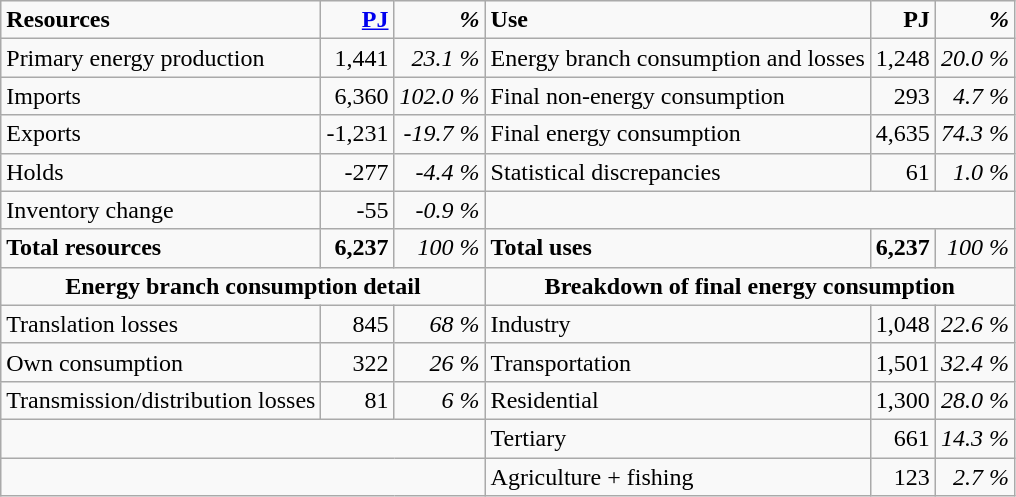<table class="wikitable">
<tr align="right">
<td align="left"><strong>Resources</strong></td>
<td><strong><a href='#'>PJ</a></strong></td>
<td><strong><em>%</em></strong></td>
<td align="left"><strong>Use</strong></td>
<td><strong>PJ</strong></td>
<td><strong><em>%</em></strong></td>
</tr>
<tr align="right">
<td align="left">Primary energy production</td>
<td>1,441</td>
<td><em>23.1 %</em></td>
<td align="left">Energy branch consumption and losses</td>
<td>1,248</td>
<td><em>20.0 %</em></td>
</tr>
<tr align="right">
<td align="left">Imports</td>
<td>6,360</td>
<td><em>102.0 %</em></td>
<td align="left">Final non-energy consumption</td>
<td>293</td>
<td><em>4.7 %</em></td>
</tr>
<tr align="right">
<td align="left">Exports</td>
<td>-1,231</td>
<td><em>-19.7 %</em></td>
<td align="left">Final energy consumption</td>
<td>4,635</td>
<td><em>74.3 %</em></td>
</tr>
<tr align="right">
<td align="left">Holds</td>
<td>-277</td>
<td><em>-4.4 %</em></td>
<td align="left">Statistical discrepancies</td>
<td>61</td>
<td><em>1.0 %</em></td>
</tr>
<tr align="right">
<td align="left">Inventory change</td>
<td>-55</td>
<td><em>-0.9 %</em></td>
<td colspan="3"></td>
</tr>
<tr align="right">
<td align="left"><strong>Total resources</strong></td>
<td><strong>6,237</strong></td>
<td><em>100 %</em></td>
<td align="left"><strong>Total uses</strong></td>
<td><strong>6,237</strong></td>
<td><em>100 %</em></td>
</tr>
<tr align="center">
<td colspan="3"><strong>Energy branch consumption detail</strong></td>
<td colspan="3"><strong>Breakdown of final energy consumption</strong></td>
</tr>
<tr align="right">
<td align="left">Translation losses</td>
<td>845</td>
<td><em>68 %</em></td>
<td align="left">Industry</td>
<td>1,048</td>
<td><em>22.6 %</em></td>
</tr>
<tr align="right">
<td align="left">Own consumption</td>
<td>322</td>
<td><em>26 %</em></td>
<td align="left">Transportation</td>
<td>1,501</td>
<td><em>32.4 %</em></td>
</tr>
<tr align="right">
<td align="left">Transmission/distribution losses</td>
<td>81</td>
<td><em>6 %</em></td>
<td align="left">Residential</td>
<td>1,300</td>
<td><em>28.0 %</em></td>
</tr>
<tr align="right">
<td colspan="3"></td>
<td align="left">Tertiary</td>
<td>661</td>
<td><em>14.3 %</em></td>
</tr>
<tr align="right">
<td colspan="3"></td>
<td align="left">Agriculture + fishing</td>
<td>123</td>
<td><em>2.7 %</em></td>
</tr>
</table>
